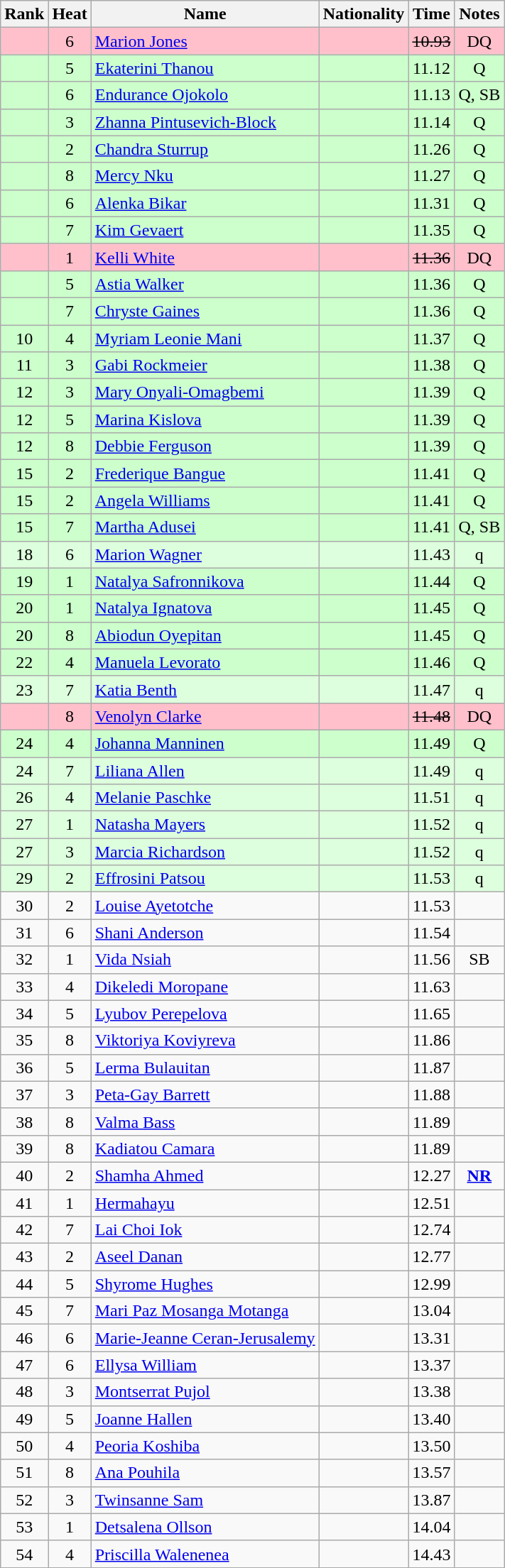<table class="wikitable sortable" style="text-align:center">
<tr>
<th>Rank</th>
<th>Heat</th>
<th>Name</th>
<th>Nationality</th>
<th>Time</th>
<th>Notes</th>
</tr>
<tr bgcolor=pink>
<td></td>
<td>6</td>
<td align="left"><a href='#'>Marion Jones</a></td>
<td align=left></td>
<td><s>10.93 </s></td>
<td>DQ</td>
</tr>
<tr bgcolor=ccffcc>
<td></td>
<td>5</td>
<td align=left><a href='#'>Ekaterini Thanou</a></td>
<td align=left></td>
<td>11.12</td>
<td>Q</td>
</tr>
<tr bgcolor=ccffcc>
<td></td>
<td>6</td>
<td align=left><a href='#'>Endurance Ojokolo</a></td>
<td align=left></td>
<td>11.13</td>
<td>Q, SB</td>
</tr>
<tr bgcolor=ccffcc>
<td></td>
<td>3</td>
<td align=left><a href='#'>Zhanna Pintusevich-Block</a></td>
<td align=left></td>
<td>11.14</td>
<td>Q</td>
</tr>
<tr bgcolor=ccffcc>
<td></td>
<td>2</td>
<td align=left><a href='#'>Chandra Sturrup</a></td>
<td align=left></td>
<td>11.26</td>
<td>Q</td>
</tr>
<tr bgcolor=ccffcc>
<td></td>
<td>8</td>
<td align=left><a href='#'>Mercy Nku</a></td>
<td align=left></td>
<td>11.27</td>
<td>Q</td>
</tr>
<tr bgcolor=ccffcc>
<td></td>
<td>6</td>
<td align=left><a href='#'>Alenka Bikar</a></td>
<td align=left></td>
<td>11.31</td>
<td>Q</td>
</tr>
<tr bgcolor=ccffcc>
<td></td>
<td>7</td>
<td align=left><a href='#'>Kim Gevaert</a></td>
<td align=left></td>
<td>11.35</td>
<td>Q</td>
</tr>
<tr bgcolor=pink>
<td></td>
<td>1</td>
<td align="left"><a href='#'>Kelli White</a></td>
<td align=left></td>
<td><s>11.36 </s></td>
<td>DQ</td>
</tr>
<tr bgcolor=ccffcc>
<td></td>
<td>5</td>
<td align=left><a href='#'>Astia Walker</a></td>
<td align=left></td>
<td>11.36</td>
<td>Q</td>
</tr>
<tr bgcolor=ccffcc>
<td></td>
<td>7</td>
<td align=left><a href='#'>Chryste Gaines</a></td>
<td align=left></td>
<td>11.36</td>
<td>Q</td>
</tr>
<tr bgcolor=ccffcc>
<td>10</td>
<td>4</td>
<td align=left><a href='#'>Myriam Leonie Mani</a></td>
<td align=left></td>
<td>11.37</td>
<td>Q</td>
</tr>
<tr bgcolor=ccffcc>
<td>11</td>
<td>3</td>
<td align=left><a href='#'>Gabi Rockmeier</a></td>
<td align=left></td>
<td>11.38</td>
<td>Q</td>
</tr>
<tr bgcolor=ccffcc>
<td>12</td>
<td>3</td>
<td align=left><a href='#'>Mary Onyali-Omagbemi</a></td>
<td align=left></td>
<td>11.39</td>
<td>Q</td>
</tr>
<tr bgcolor=ccffcc>
<td>12</td>
<td>5</td>
<td align=left><a href='#'>Marina Kislova</a></td>
<td align=left></td>
<td>11.39</td>
<td>Q</td>
</tr>
<tr bgcolor=ccffcc>
<td>12</td>
<td>8</td>
<td align=left><a href='#'>Debbie Ferguson</a></td>
<td align=left></td>
<td>11.39</td>
<td>Q</td>
</tr>
<tr bgcolor=ccffcc>
<td>15</td>
<td>2</td>
<td align=left><a href='#'>Frederique Bangue</a></td>
<td align=left></td>
<td>11.41</td>
<td>Q</td>
</tr>
<tr bgcolor=ccffcc>
<td>15</td>
<td>2</td>
<td align=left><a href='#'>Angela Williams</a></td>
<td align=left></td>
<td>11.41</td>
<td>Q</td>
</tr>
<tr bgcolor=ccffcc>
<td>15</td>
<td>7</td>
<td align=left><a href='#'>Martha Adusei</a></td>
<td align=left></td>
<td>11.41</td>
<td>Q, SB</td>
</tr>
<tr bgcolor=ddffdd>
<td>18</td>
<td>6</td>
<td align=left><a href='#'>Marion Wagner</a></td>
<td align=left></td>
<td>11.43</td>
<td>q</td>
</tr>
<tr bgcolor=ccffcc>
<td>19</td>
<td>1</td>
<td align=left><a href='#'>Natalya Safronnikova</a></td>
<td align=left></td>
<td>11.44</td>
<td>Q</td>
</tr>
<tr bgcolor=ccffcc>
<td>20</td>
<td>1</td>
<td align=left><a href='#'>Natalya Ignatova</a></td>
<td align=left></td>
<td>11.45</td>
<td>Q</td>
</tr>
<tr bgcolor=ccffcc>
<td>20</td>
<td>8</td>
<td align=left><a href='#'>Abiodun Oyepitan</a></td>
<td align=left></td>
<td>11.45</td>
<td>Q</td>
</tr>
<tr bgcolor=ccffcc>
<td>22</td>
<td>4</td>
<td align=left><a href='#'>Manuela Levorato</a></td>
<td align=left></td>
<td>11.46</td>
<td>Q</td>
</tr>
<tr bgcolor=ddffdd>
<td>23</td>
<td>7</td>
<td align=left><a href='#'>Katia Benth</a></td>
<td align=left></td>
<td>11.47</td>
<td>q</td>
</tr>
<tr bgcolor=pink>
<td></td>
<td>8</td>
<td align="left"><a href='#'>Venolyn Clarke</a></td>
<td align=left></td>
<td><s>11.48 </s></td>
<td>DQ</td>
</tr>
<tr bgcolor=ccffcc>
<td>24</td>
<td>4</td>
<td align=left><a href='#'>Johanna Manninen</a></td>
<td align=left></td>
<td>11.49</td>
<td>Q</td>
</tr>
<tr bgcolor=ddffdd>
<td>24</td>
<td>7</td>
<td align=left><a href='#'>Liliana Allen</a></td>
<td align=left></td>
<td>11.49</td>
<td>q</td>
</tr>
<tr bgcolor=ddffdd>
<td>26</td>
<td>4</td>
<td align=left><a href='#'>Melanie Paschke</a></td>
<td align=left></td>
<td>11.51</td>
<td>q</td>
</tr>
<tr bgcolor=ddffdd>
<td>27</td>
<td>1</td>
<td align=left><a href='#'>Natasha Mayers</a></td>
<td align=left></td>
<td>11.52</td>
<td>q</td>
</tr>
<tr bgcolor=ddffdd>
<td>27</td>
<td>3</td>
<td align=left><a href='#'>Marcia Richardson</a></td>
<td align=left></td>
<td>11.52</td>
<td>q</td>
</tr>
<tr bgcolor=ddffdd>
<td>29</td>
<td>2</td>
<td align=left><a href='#'>Effrosini Patsou</a></td>
<td align=left></td>
<td>11.53</td>
<td>q</td>
</tr>
<tr>
<td>30</td>
<td>2</td>
<td align=left><a href='#'>Louise Ayetotche</a></td>
<td align=left></td>
<td>11.53</td>
<td></td>
</tr>
<tr>
<td>31</td>
<td>6</td>
<td align=left><a href='#'>Shani Anderson</a></td>
<td align=left></td>
<td>11.54</td>
<td></td>
</tr>
<tr>
<td>32</td>
<td>1</td>
<td align=left><a href='#'>Vida Nsiah</a></td>
<td align=left></td>
<td>11.56</td>
<td>SB</td>
</tr>
<tr>
<td>33</td>
<td>4</td>
<td align=left><a href='#'>Dikeledi Moropane</a></td>
<td align=left></td>
<td>11.63</td>
<td></td>
</tr>
<tr>
<td>34</td>
<td>5</td>
<td align=left><a href='#'>Lyubov Perepelova</a></td>
<td align=left></td>
<td>11.65</td>
<td></td>
</tr>
<tr>
<td>35</td>
<td>8</td>
<td align=left><a href='#'>Viktoriya Koviyreva</a></td>
<td align=left></td>
<td>11.86</td>
<td></td>
</tr>
<tr>
<td>36</td>
<td>5</td>
<td align=left><a href='#'>Lerma Bulauitan</a></td>
<td align=left></td>
<td>11.87</td>
<td></td>
</tr>
<tr>
<td>37</td>
<td>3</td>
<td align=left><a href='#'>Peta-Gay Barrett</a></td>
<td align=left></td>
<td>11.88</td>
<td></td>
</tr>
<tr>
<td>38</td>
<td>8</td>
<td align=left><a href='#'>Valma Bass</a></td>
<td align=left></td>
<td>11.89</td>
<td></td>
</tr>
<tr>
<td>39</td>
<td>8</td>
<td align=left><a href='#'>Kadiatou Camara</a></td>
<td align=left></td>
<td>11.89</td>
<td></td>
</tr>
<tr>
<td>40</td>
<td>2</td>
<td align=left><a href='#'>Shamha Ahmed</a></td>
<td align=left></td>
<td>12.27</td>
<td><strong><a href='#'>NR</a></strong></td>
</tr>
<tr>
<td>41</td>
<td>1</td>
<td align=left><a href='#'>Hermahayu</a></td>
<td align=left></td>
<td>12.51</td>
<td></td>
</tr>
<tr>
<td>42</td>
<td>7</td>
<td align=left><a href='#'>Lai Choi Iok</a></td>
<td align=left></td>
<td>12.74</td>
<td></td>
</tr>
<tr>
<td>43</td>
<td>2</td>
<td align=left><a href='#'>Aseel Danan</a></td>
<td align=left></td>
<td>12.77</td>
<td></td>
</tr>
<tr>
<td>44</td>
<td>5</td>
<td align=left><a href='#'>Shyrome Hughes</a></td>
<td align=left></td>
<td>12.99</td>
<td></td>
</tr>
<tr>
<td>45</td>
<td>7</td>
<td align=left><a href='#'>Mari Paz Mosanga Motanga</a></td>
<td align=left></td>
<td>13.04</td>
<td></td>
</tr>
<tr>
<td>46</td>
<td>6</td>
<td align=left><a href='#'>Marie-Jeanne Ceran-Jerusalemy</a></td>
<td align=left></td>
<td>13.31</td>
<td></td>
</tr>
<tr>
<td>47</td>
<td>6</td>
<td align=left><a href='#'>Ellysa William</a></td>
<td align=left></td>
<td>13.37</td>
<td></td>
</tr>
<tr>
<td>48</td>
<td>3</td>
<td align=left><a href='#'>Montserrat Pujol</a></td>
<td align=left></td>
<td>13.38</td>
<td></td>
</tr>
<tr>
<td>49</td>
<td>5</td>
<td align=left><a href='#'>Joanne Hallen</a></td>
<td align=left></td>
<td>13.40</td>
<td></td>
</tr>
<tr>
<td>50</td>
<td>4</td>
<td align=left><a href='#'>Peoria Koshiba</a></td>
<td align=left></td>
<td>13.50</td>
<td></td>
</tr>
<tr>
<td>51</td>
<td>8</td>
<td align=left><a href='#'>Ana Pouhila</a></td>
<td align=left></td>
<td>13.57</td>
<td></td>
</tr>
<tr>
<td>52</td>
<td>3</td>
<td align=left><a href='#'>Twinsanne Sam</a></td>
<td align=left></td>
<td>13.87</td>
<td></td>
</tr>
<tr>
<td>53</td>
<td>1</td>
<td align=left><a href='#'>Detsalena Ollson</a></td>
<td align=left></td>
<td>14.04</td>
<td></td>
</tr>
<tr>
<td>54</td>
<td>4</td>
<td align=left><a href='#'>Priscilla Walenenea</a></td>
<td align=left></td>
<td>14.43</td>
<td></td>
</tr>
</table>
